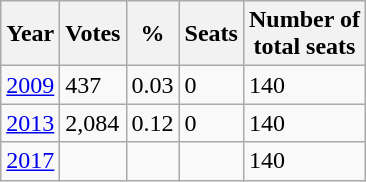<table class="wikitable sortable">
<tr>
<th>Year</th>
<th>Votes</th>
<th>%</th>
<th>Seats</th>
<th>Number of<br>total seats</th>
</tr>
<tr>
<td><a href='#'>2009</a></td>
<td>437</td>
<td>0.03</td>
<td>0</td>
<td>140</td>
</tr>
<tr>
<td><a href='#'>2013</a></td>
<td>2,084</td>
<td>0.12</td>
<td>0</td>
<td>140</td>
</tr>
<tr>
<td><a href='#'>2017</a></td>
<td></td>
<td></td>
<td></td>
<td>140</td>
</tr>
</table>
